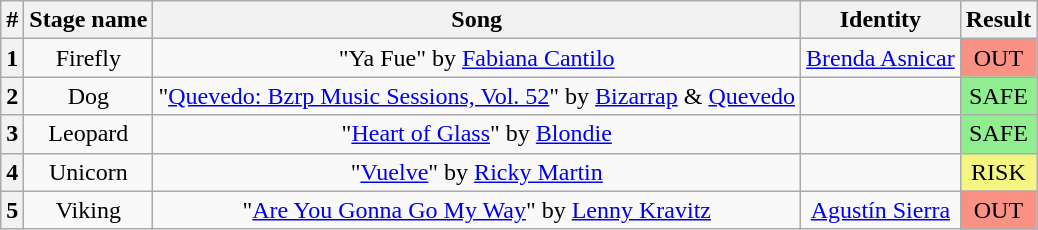<table class="wikitable plainrowheaders" style="text-align: center;">
<tr>
<th>#</th>
<th>Stage name</th>
<th>Song</th>
<th>Identity</th>
<th>Result</th>
</tr>
<tr>
<th>1</th>
<td>Firefly</td>
<td>"Ya Fue" by <a href='#'>Fabiana Cantilo</a></td>
<td><a href='#'>Brenda Asnicar</a></td>
<td bgcolor="#F99185">OUT</td>
</tr>
<tr>
<th>2</th>
<td>Dog</td>
<td>"<a href='#'>Quevedo: Bzrp Music Sessions, Vol. 52</a>" by <a href='#'>Bizarrap</a> & <a href='#'>Quevedo</a></td>
<td></td>
<td bgcolor="lightgreen">SAFE</td>
</tr>
<tr>
<th>3</th>
<td>Leopard</td>
<td>"<a href='#'>Heart of Glass</a>" by <a href='#'>Blondie</a></td>
<td></td>
<td bgcolor="lightgreen">SAFE</td>
</tr>
<tr>
<th>4</th>
<td>Unicorn</td>
<td>"<a href='#'>Vuelve</a>" by <a href='#'>Ricky Martin</a></td>
<td></td>
<td bgcolor="#F3F781">RISK</td>
</tr>
<tr>
<th>5</th>
<td>Viking</td>
<td>"<a href='#'>Are You Gonna Go My Way</a>" by <a href='#'>Lenny Kravitz</a></td>
<td><a href='#'>Agustín Sierra</a></td>
<td bgcolor="#F99185">OUT</td>
</tr>
</table>
